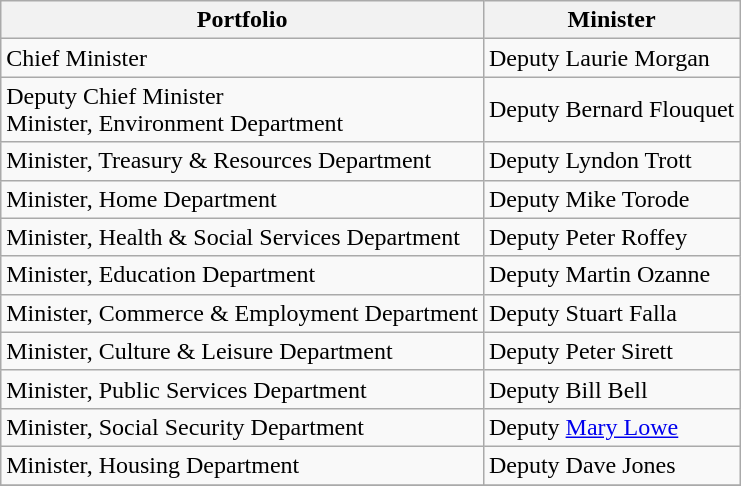<table class=wikitable>
<tr>
<th>Portfolio</th>
<th>Minister</th>
</tr>
<tr>
<td>Chief Minister</td>
<td>Deputy Laurie Morgan</td>
</tr>
<tr>
<td>Deputy Chief Minister<br>Minister, Environment Department</td>
<td>Deputy Bernard Flouquet</td>
</tr>
<tr>
<td>Minister, Treasury & Resources Department</td>
<td>Deputy Lyndon Trott</td>
</tr>
<tr>
<td>Minister, Home Department</td>
<td>Deputy Mike Torode</td>
</tr>
<tr>
<td>Minister, Health & Social Services Department</td>
<td>Deputy Peter Roffey</td>
</tr>
<tr>
<td>Minister, Education Department</td>
<td>Deputy Martin Ozanne</td>
</tr>
<tr>
<td>Minister, Commerce & Employment Department</td>
<td>Deputy Stuart Falla</td>
</tr>
<tr>
<td>Minister, Culture & Leisure Department</td>
<td>Deputy Peter Sirett</td>
</tr>
<tr>
<td>Minister, Public Services Department</td>
<td>Deputy Bill Bell</td>
</tr>
<tr>
<td>Minister, Social Security Department</td>
<td>Deputy <a href='#'>Mary Lowe</a></td>
</tr>
<tr>
<td>Minister, Housing Department</td>
<td>Deputy Dave Jones</td>
</tr>
<tr>
</tr>
</table>
